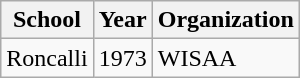<table class="wikitable">
<tr>
<th>School</th>
<th>Year</th>
<th>Organization</th>
</tr>
<tr>
<td>Roncalli</td>
<td>1973</td>
<td>WISAA</td>
</tr>
</table>
